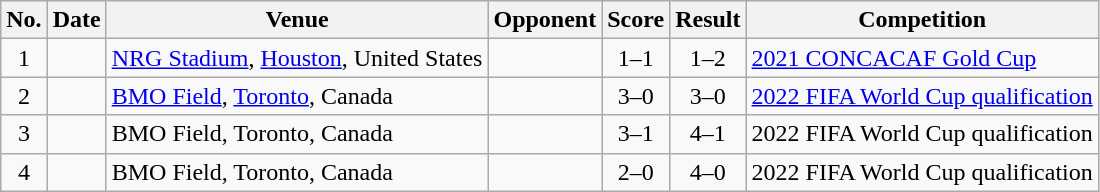<table class="wikitable sortable">
<tr>
<th scope="col">No.</th>
<th scope="col">Date</th>
<th scope="col">Venue</th>
<th scope="col">Opponent</th>
<th scope="col">Score</th>
<th scope="col">Result</th>
<th scope="col">Competition</th>
</tr>
<tr>
<td align="center">1</td>
<td></td>
<td><a href='#'>NRG Stadium</a>, <a href='#'>Houston</a>, United States</td>
<td></td>
<td align="center">1–1</td>
<td align="center">1–2</td>
<td><a href='#'>2021 CONCACAF Gold Cup</a></td>
</tr>
<tr>
<td align="center">2</td>
<td></td>
<td><a href='#'>BMO Field</a>, <a href='#'>Toronto</a>, Canada</td>
<td></td>
<td align="center">3–0</td>
<td align="center">3–0</td>
<td><a href='#'>2022 FIFA World Cup qualification</a></td>
</tr>
<tr>
<td align="center">3</td>
<td></td>
<td>BMO Field, Toronto, Canada</td>
<td></td>
<td align="center">3–1</td>
<td align="center">4–1</td>
<td>2022 FIFA World Cup qualification</td>
</tr>
<tr>
<td align="center">4</td>
<td></td>
<td>BMO Field, Toronto, Canada</td>
<td></td>
<td align="center">2–0</td>
<td align="center">4–0</td>
<td>2022 FIFA World Cup qualification</td>
</tr>
</table>
